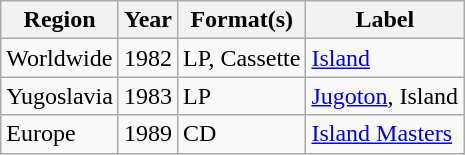<table class="wikitable">
<tr>
<th align="center">Region</th>
<th align="center">Year</th>
<th align="center">Format(s)</th>
<th align="center">Label</th>
</tr>
<tr>
<td align="left">Worldwide</td>
<td align="left">1982</td>
<td align="left">LP, Cassette</td>
<td align="left"><a href='#'>Island</a></td>
</tr>
<tr>
<td align="left">Yugoslavia</td>
<td align="left">1983</td>
<td align="left">LP</td>
<td align="left"><a href='#'>Jugoton</a>, Island</td>
</tr>
<tr>
<td align="left">Europe</td>
<td align="left">1989</td>
<td align="left">CD</td>
<td align="left"><a href='#'>Island Masters</a></td>
</tr>
</table>
